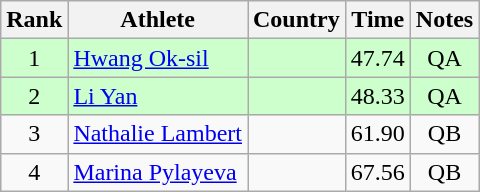<table class="wikitable" style="text-align:center">
<tr>
<th>Rank</th>
<th>Athlete</th>
<th>Country</th>
<th>Time</th>
<th>Notes</th>
</tr>
<tr bgcolor=ccffcc>
<td>1</td>
<td align=left><a href='#'>Hwang Ok-sil</a></td>
<td align=left></td>
<td>47.74</td>
<td>QA</td>
</tr>
<tr bgcolor=ccffcc>
<td>2</td>
<td align=left><a href='#'>Li Yan</a></td>
<td align=left></td>
<td>48.33</td>
<td>QA</td>
</tr>
<tr>
<td>3</td>
<td align=left><a href='#'>Nathalie Lambert</a></td>
<td align=left></td>
<td>61.90</td>
<td>QB</td>
</tr>
<tr>
<td>4</td>
<td align=left><a href='#'>Marina Pylayeva</a></td>
<td align=left></td>
<td>67.56</td>
<td>QB</td>
</tr>
</table>
